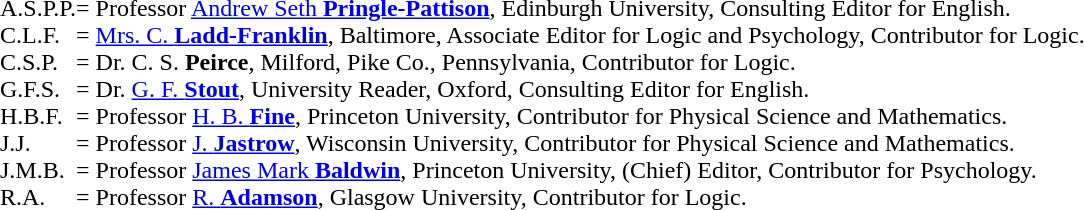<table cellpadding=0 cellspacing=0>
<tr>
<td>A.S.P.P.</td>
<td>= Professor <a href='#'>Andrew Seth <strong>Pringle-Pattison</strong></a>, Edinburgh University, Consulting Editor for English.</td>
</tr>
<tr>
<td>C.L.F.</td>
<td>= <a href='#'>Mrs. C. <strong>Ladd-Franklin</strong></a>, Baltimore, Associate Editor for Logic and Psychology, Contributor for Logic.</td>
</tr>
<tr>
<td>C.S.P.</td>
<td>= Dr. C. S. <strong>Peirce</strong>, Milford, Pike Co., Pennsylvania, Contributor for Logic.</td>
</tr>
<tr>
<td>G.F.S.</td>
<td>= Dr. <a href='#'>G. F. <strong>Stout</strong></a>, University Reader, Oxford, Consulting Editor for English.</td>
</tr>
<tr>
<td>H.B.F.</td>
<td>= Professor <a href='#'>H. B. <strong>Fine</strong></a>, Princeton University, Contributor for Physical Science and Mathematics.</td>
</tr>
<tr>
<td>J.J.</td>
<td>= Professor <a href='#'>J. <strong>Jastrow</strong></a>, Wisconsin University, Contributor for Physical Science and Mathematics.</td>
</tr>
<tr>
<td>J.M.B.</td>
<td>= Professor <a href='#'>James Mark <strong>Baldwin</strong></a>, Princeton University, (Chief) Editor, Contributor for Psychology.</td>
</tr>
<tr>
<td>R.A.</td>
<td>= Professor <a href='#'>R. <strong>Adamson</strong></a>, Glasgow University, Contributor for Logic.</td>
</tr>
</table>
